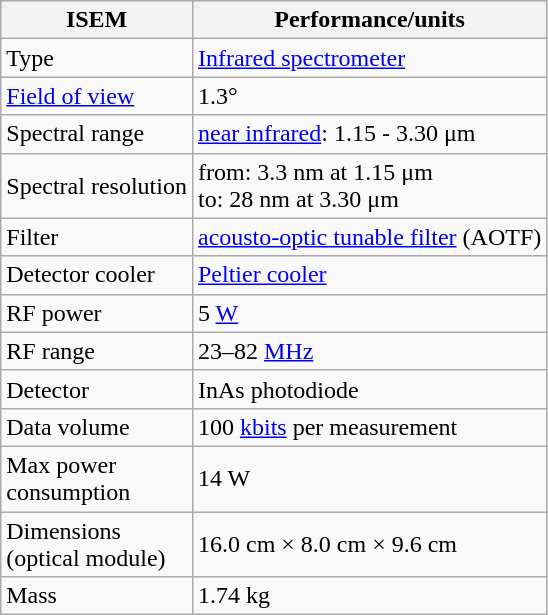<table class="wikitable floatright">
<tr>
<th>ISEM</th>
<th>Performance/units</th>
</tr>
<tr>
<td>Type</td>
<td><a href='#'>Infrared spectrometer</a></td>
</tr>
<tr>
<td><a href='#'>Field of view</a></td>
<td>1.3°</td>
</tr>
<tr>
<td>Spectral range</td>
<td><a href='#'>near infrared</a>: 1.15 - 3.30 μm</td>
</tr>
<tr>
<td>Spectral resolution</td>
<td>from: 3.3 nm at 1.15 μm <br>to: 28 nm at 3.30 μm</td>
</tr>
<tr>
<td>Filter</td>
<td><a href='#'>acousto-optic tunable filter</a> (AOTF)</td>
</tr>
<tr>
<td>Detector cooler</td>
<td><a href='#'>Peltier cooler</a></td>
</tr>
<tr>
<td>RF power</td>
<td>5 <a href='#'>W</a></td>
</tr>
<tr>
<td>RF range</td>
<td>23–82 <a href='#'>MHz</a></td>
</tr>
<tr>
<td>Detector</td>
<td>InAs photodiode</td>
</tr>
<tr>
<td>Data volume</td>
<td>100 <a href='#'>kbits</a> per measurement</td>
</tr>
<tr>
<td>Max power<br>consumption</td>
<td>14 W</td>
</tr>
<tr>
<td>Dimensions<br>(optical module)</td>
<td>16.0 cm × 8.0 cm × 9.6 cm</td>
</tr>
<tr>
<td>Mass</td>
<td>1.74 kg</td>
</tr>
</table>
